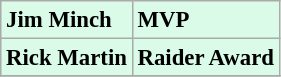<table class="wikitable" style="background:#d9fbe8; font-size:95%;">
<tr>
<td><strong>Jim Minch</strong></td>
<td><strong>MVP</strong></td>
</tr>
<tr>
<td><strong>Rick Martin</strong></td>
<td><strong>Raider Award</strong></td>
</tr>
<tr>
</tr>
</table>
